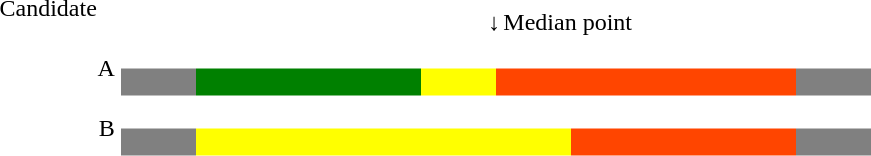<table>
<tr>
<td align=right>Candidate   </td>
<td><br><table cellpadding=0 width=500 border=0 cellspacing=0>
<tr>
<td width=49%> </td>
<td width=2% textalign=center>↓</td>
<td width=49%>Median point</td>
</tr>
</table>
</td>
</tr>
<tr>
<td align=right>A</td>
<td><br><table cellpadding=0 width=500 border=0 cellspacing=0>
<tr>
<td bgcolor=gray width=10%> </td>
<td bgcolor=green width=30%> </td>
<td bgcolor=yellow width=10%> </td>
<td bgcolor=orangered width=40%></td>
<td bgcolor=gray width=10%></td>
</tr>
</table>
</td>
</tr>
<tr>
<td align=right>B</td>
<td><br><table cellpadding=0 width=500 border=0 cellspacing=0>
<tr>
<td bgcolor=gray width=10%></td>
<td bgcolor=yellow width=50%> </td>
<td bgcolor=orangered width=30%></td>
<td bgcolor=gray width=10%></td>
</tr>
</table>
</td>
</tr>
</table>
